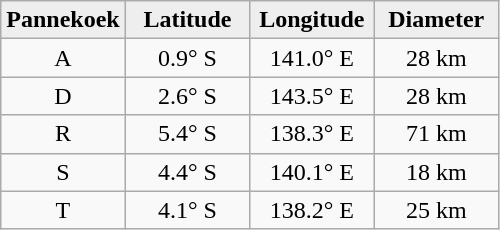<table class="wikitable">
<tr>
<th width="25%" style="background:#eeeeee;">Pannekoek</th>
<th width="25%" style="background:#eeeeee;">Latitude</th>
<th width="25%" style="background:#eeeeee;">Longitude</th>
<th width="25%" style="background:#eeeeee;">Diameter</th>
</tr>
<tr>
<td align="center">A</td>
<td align="center">0.9° S</td>
<td align="center">141.0° E</td>
<td align="center">28 km</td>
</tr>
<tr>
<td align="center">D</td>
<td align="center">2.6° S</td>
<td align="center">143.5° E</td>
<td align="center">28 km</td>
</tr>
<tr>
<td align="center">R</td>
<td align="center">5.4° S</td>
<td align="center">138.3° E</td>
<td align="center">71 km</td>
</tr>
<tr>
<td align="center">S</td>
<td align="center">4.4° S</td>
<td align="center">140.1° E</td>
<td align="center">18 km</td>
</tr>
<tr>
<td align="center">T</td>
<td align="center">4.1° S</td>
<td align="center">138.2° E</td>
<td align="center">25 km</td>
</tr>
</table>
